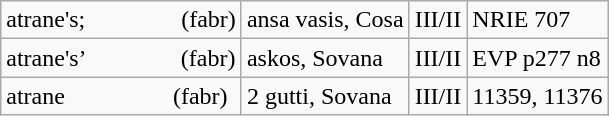<table class="wikitable">
<tr>
<td>atrane's;                (fabr)</td>
<td>ansa vasis,  Cosa</td>
<td>III/II</td>
<td>NRIE 707</td>
</tr>
<tr>
<td>atrane's’                (fabr)</td>
<td>askos, Sovana</td>
<td>III/II</td>
<td>EVP p277 n8</td>
</tr>
<tr>
<td>atrane                  (fabr)</td>
<td>2 gutti, Sovana</td>
<td>III/II</td>
<td>11359, 11376</td>
</tr>
</table>
